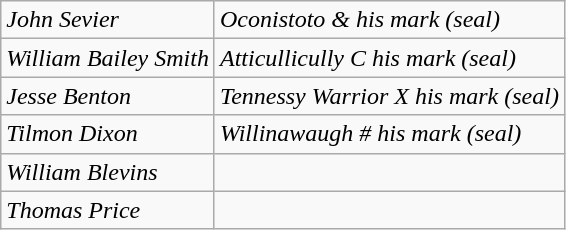<table class="wikitable">
<tr>
<td><em> John Sevier              </em></td>
<td><em> Oconistoto & his mark (seal)</em></td>
</tr>
<tr>
<td><em> William Bailey Smith    </em></td>
<td><em>Atticullicully C his mark (seal)</em></td>
</tr>
<tr>
<td><em>Jesse Benton</em></td>
<td><em> Tennessy Warrior X his mark (seal)</em></td>
</tr>
<tr>
<td><em>Tilmon Dixon</em></td>
<td><em>Willinawaugh # his mark (seal)</em></td>
</tr>
<tr>
<td><em>William Blevins </em></td>
<td></td>
</tr>
<tr>
<td><em>Thomas Price </em></td>
<td></td>
</tr>
</table>
